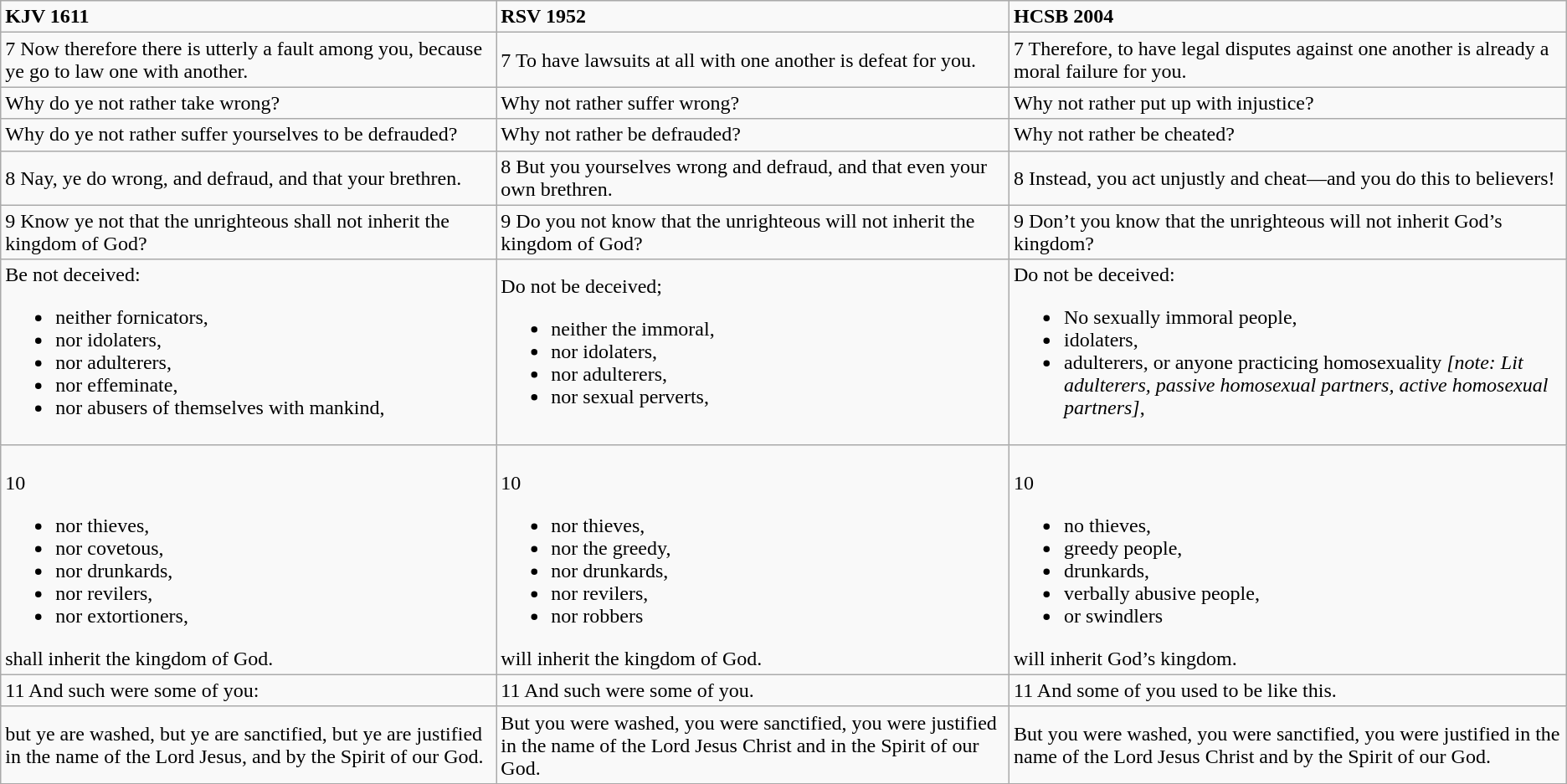<table class="wikitable">
<tr>
<td><strong>KJV 1611</strong></td>
<td><strong>RSV 1952</strong></td>
<td><strong>HCSB 2004</strong></td>
</tr>
<tr>
<td>7 Now therefore there is utterly a fault among you, because ye go to law one with another.</td>
<td>7 To have lawsuits at all with one another is defeat for you.</td>
<td>7 Therefore, to have legal disputes against one another is already a moral failure for you.</td>
</tr>
<tr>
<td>Why do ye not rather take wrong?</td>
<td>Why not rather suffer wrong?</td>
<td>Why not rather put up with injustice?</td>
</tr>
<tr>
<td>Why do ye not rather suffer yourselves to be defrauded?</td>
<td>Why not rather be defrauded?</td>
<td>Why not rather be cheated?</td>
</tr>
<tr>
<td>8 Nay, ye do wrong, and defraud, and that your brethren.</td>
<td>8 But you yourselves wrong and defraud, and that even your own brethren.</td>
<td>8 Instead, you act unjustly and cheat—and you do this to believers!</td>
</tr>
<tr>
<td>9 Know ye not that the unrighteous shall not inherit the kingdom of God?</td>
<td>9 Do you not know that the unrighteous will not inherit the kingdom of God?</td>
<td>9 Don’t you know that the unrighteous will not inherit God’s kingdom?</td>
</tr>
<tr>
<td>Be not deceived:<br><ul><li>neither fornicators,</li><li>nor idolaters,</li><li>nor adulterers,</li><li>nor effeminate,</li><li>nor abusers of themselves with mankind,</li></ul></td>
<td>Do not be deceived;<br><ul><li>neither the immoral,</li><li>nor idolaters,</li><li>nor adulterers,</li><li>nor sexual perverts,</li></ul></td>
<td>Do not be deceived:<br><ul><li>No sexually immoral people,</li><li>idolaters,</li><li>adulterers, or anyone practicing homosexuality <em>[note: Lit adulterers, passive homosexual partners, active homosexual partners]</em>,</li></ul></td>
</tr>
<tr>
<td><br>10<ul><li>nor thieves,</li><li>nor covetous,</li><li>nor drunkards,</li><li>nor revilers,</li><li>nor extortioners,</li></ul>shall inherit the kingdom of God.</td>
<td><br>10<ul><li>nor thieves,</li><li>nor the greedy,</li><li>nor drunkards,</li><li>nor revilers,</li><li>nor robbers</li></ul>will inherit the kingdom of God.</td>
<td><br>10<ul><li>no thieves,</li><li>greedy people,</li><li>drunkards,</li><li>verbally abusive people,</li><li>or swindlers</li></ul>will inherit God’s kingdom.</td>
</tr>
<tr>
<td>11 And such were some of you:</td>
<td>11 And such were some of you.</td>
<td>11 And some of you used to be like this.</td>
</tr>
<tr>
<td>but ye are washed, but ye are sanctified, but ye are justified in the name of the Lord Jesus, and by the Spirit of our God.</td>
<td>But you were washed, you were sanctified, you were justified in the name of the Lord Jesus Christ and in the Spirit of our God.</td>
<td>But you were washed, you were sanctified, you were justified in the name of the Lord Jesus Christ and by the Spirit of our God.</td>
</tr>
<tr>
</tr>
</table>
